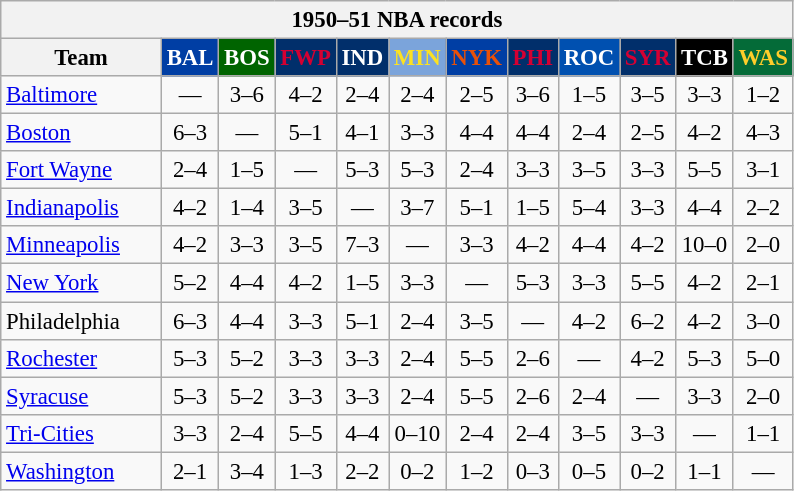<table class="wikitable" style="font-size:95%; text-align:center;">
<tr>
<th colspan=12>1950–51 NBA records</th>
</tr>
<tr>
<th width=100>Team</th>
<th style="background:#003EA4;color:#FFFFFF;width=35">BAL</th>
<th style="background:#006400;color:#FFFFFF;width=35">BOS</th>
<th style="background:#012F6B;color:#D40032;width=35">FWP</th>
<th style="background:#012F6B;color:#FFFFFF;width=35">IND</th>
<th style="background:#7BA4DB;color:#FBE122;width=35">MIN</th>
<th style="background:#003EA4;color:#E85109;width=35">NYK</th>
<th style="background:#012F6B;color:#D50033;width=35">PHI</th>
<th style="background:#0050B0;color:#FFFFFF;width=35">ROC</th>
<th style="background:#012F6B;color:#D50033;width=35">SYR</th>
<th style="background:#000000;color:#FFFFFF;width=35">TCB</th>
<th style="background:#046B38;color:#FECD2A;width=35">WAS</th>
</tr>
<tr>
<td style="text-align:left;"><a href='#'>Baltimore</a></td>
<td>—</td>
<td>3–6</td>
<td>4–2</td>
<td>2–4</td>
<td>2–4</td>
<td>2–5</td>
<td>3–6</td>
<td>1–5</td>
<td>3–5</td>
<td>3–3</td>
<td>1–2</td>
</tr>
<tr>
<td style="text-align:left;"><a href='#'>Boston</a></td>
<td>6–3</td>
<td>—</td>
<td>5–1</td>
<td>4–1</td>
<td>3–3</td>
<td>4–4</td>
<td>4–4</td>
<td>2–4</td>
<td>2–5</td>
<td>4–2</td>
<td>4–3</td>
</tr>
<tr>
<td style="text-align:left;"><a href='#'>Fort Wayne</a></td>
<td>2–4</td>
<td>1–5</td>
<td>—</td>
<td>5–3</td>
<td>5–3</td>
<td>2–4</td>
<td>3–3</td>
<td>3–5</td>
<td>3–3</td>
<td>5–5</td>
<td>3–1</td>
</tr>
<tr>
<td style="text-align:left;"><a href='#'>Indianapolis</a></td>
<td>4–2</td>
<td>1–4</td>
<td>3–5</td>
<td>—</td>
<td>3–7</td>
<td>5–1</td>
<td>1–5</td>
<td>5–4</td>
<td>3–3</td>
<td>4–4</td>
<td>2–2</td>
</tr>
<tr>
<td style="text-align:left;"><a href='#'>Minneapolis</a></td>
<td>4–2</td>
<td>3–3</td>
<td>3–5</td>
<td>7–3</td>
<td>—</td>
<td>3–3</td>
<td>4–2</td>
<td>4–4</td>
<td>4–2</td>
<td>10–0</td>
<td>2–0</td>
</tr>
<tr>
<td style="text-align:left;"><a href='#'>New York</a></td>
<td>5–2</td>
<td>4–4</td>
<td>4–2</td>
<td>1–5</td>
<td>3–3</td>
<td>—</td>
<td>5–3</td>
<td>3–3</td>
<td>5–5</td>
<td>4–2</td>
<td>2–1</td>
</tr>
<tr>
<td style="text-align:left;">Philadelphia</td>
<td>6–3</td>
<td>4–4</td>
<td>3–3</td>
<td>5–1</td>
<td>2–4</td>
<td>3–5</td>
<td>—</td>
<td>4–2</td>
<td>6–2</td>
<td>4–2</td>
<td>3–0</td>
</tr>
<tr>
<td style="text-align:left;"><a href='#'>Rochester</a></td>
<td>5–3</td>
<td>5–2</td>
<td>3–3</td>
<td>3–3</td>
<td>2–4</td>
<td>5–5</td>
<td>2–6</td>
<td>—</td>
<td>4–2</td>
<td>5–3</td>
<td>5–0</td>
</tr>
<tr>
<td style="text-align:left;"><a href='#'>Syracuse</a></td>
<td>5–3</td>
<td>5–2</td>
<td>3–3</td>
<td>3–3</td>
<td>2–4</td>
<td>5–5</td>
<td>2–6</td>
<td>2–4</td>
<td>—</td>
<td>3–3</td>
<td>2–0</td>
</tr>
<tr>
<td style="text-align:left;"><a href='#'>Tri-Cities</a></td>
<td>3–3</td>
<td>2–4</td>
<td>5–5</td>
<td>4–4</td>
<td>0–10</td>
<td>2–4</td>
<td>2–4</td>
<td>3–5</td>
<td>3–3</td>
<td>—</td>
<td>1–1</td>
</tr>
<tr>
<td style="text-align:left;"><a href='#'>Washington</a></td>
<td>2–1</td>
<td>3–4</td>
<td>1–3</td>
<td>2–2</td>
<td>0–2</td>
<td>1–2</td>
<td>0–3</td>
<td>0–5</td>
<td>0–2</td>
<td>1–1</td>
<td>—</td>
</tr>
</table>
